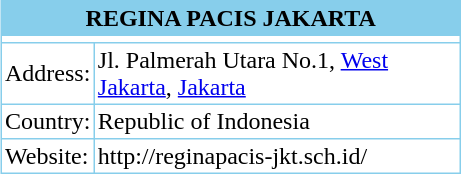<table cellpadding="2" style="float: right; width: 307px; background: #87CEEB; margin-left: 1em; border-spacing: 1px;">
<tr>
<th colspan="2" align=center><strong>REGINA PACIS JAKARTA</strong></th>
</tr>
<tr>
<th colspan="2" align=center bgcolor="#FFFFFF"></th>
</tr>
<tr>
<td bgcolor="#FFFFFF">Address:</td>
<td bgcolor="#FFFFFF">Jl. Palmerah Utara No.1, <a href='#'>West Jakarta</a>, <a href='#'>Jakarta</a></td>
</tr>
<tr>
<td bgcolor="#FFFFFF">Country:</td>
<td bgcolor="#FFFFFF">Republic of Indonesia</td>
</tr>
<tr>
<td bgcolor="#FFFFFF">Website:</td>
<td bgcolor="#FFFFFF">http://reginapacis-jkt.sch.id/</td>
</tr>
</table>
